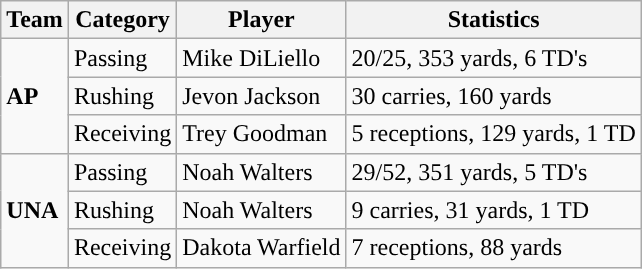<table class="wikitable" style="float: right;">
<tr>
<th>Team</th>
<th>Category</th>
<th>Player</th>
<th>Statistics</th>
</tr>
<tr>
<td rowspan=3><strong>AP</strong></td>
<td>Passing</td>
<td>Mike DiLiello</td>
<td>20/25, 353 yards, 6 TD's</td>
</tr>
<tr>
<td>Rushing</td>
<td>Jevon Jackson</td>
<td>30 carries, 160 yards</td>
</tr>
<tr>
<td>Receiving</td>
<td>Trey Goodman</td>
<td>5 receptions, 129 yards, 1 TD</td>
</tr>
<tr>
<td rowspan=3><strong>UNA</strong></td>
<td>Passing</td>
<td>Noah Walters</td>
<td>29/52, 351 yards, 5 TD's</td>
</tr>
<tr>
<td>Rushing</td>
<td>Noah Walters</td>
<td>9 carries, 31 yards, 1 TD</td>
</tr>
<tr>
<td>Receiving</td>
<td>Dakota Warfield</td>
<td>7 receptions, 88 yards</td>
</tr>
</table>
